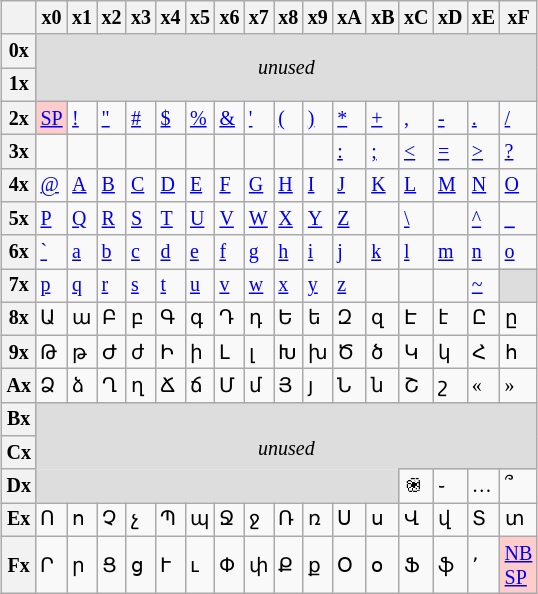<table class="wikitable" style="float: left; margin: 0 1em; font-size: smaller;">
<tr>
<th> </th>
<th>x0</th>
<th>x1</th>
<th>x2</th>
<th>x3</th>
<th>x4</th>
<th>x5</th>
<th>x6</th>
<th>x7</th>
<th>x8</th>
<th>x9</th>
<th>xA</th>
<th>xB</th>
<th>xC</th>
<th>xD</th>
<th>xE</th>
<th>xF</th>
</tr>
<tr>
<th>0x</th>
<td rowspan="2" colspan="16" style="text-align: center; background: #ddd"><em>unused</em></td>
</tr>
<tr>
<th>1x</th>
</tr>
<tr>
<th>2x</th>
<td style="background: #FFCCCC"><a href='#'>SP</a></td>
<td><a href='#'>!</a></td>
<td><a href='#'>"</a></td>
<td><a href='#'>#</a></td>
<td><a href='#'>$</a></td>
<td><a href='#'>%</a></td>
<td><a href='#'>&</a></td>
<td><a href='#'>'</a></td>
<td><a href='#'>(</a></td>
<td><a href='#'>)</a></td>
<td><a href='#'>*</a></td>
<td><a href='#'>+</a></td>
<td><a href='#'>,</a></td>
<td><a href='#'>-</a></td>
<td><a href='#'>.</a></td>
<td><a href='#'>/</a></td>
</tr>
<tr>
<th>3x</th>
<td></td>
<td></td>
<td></td>
<td></td>
<td></td>
<td></td>
<td></td>
<td></td>
<td></td>
<td></td>
<td><a href='#'>:</a></td>
<td><a href='#'>;</a></td>
<td><a href='#'><</a></td>
<td><a href='#'>=</a></td>
<td><a href='#'>></a></td>
<td><a href='#'>?</a></td>
</tr>
<tr>
<th>4x</th>
<td><a href='#'>@</a></td>
<td><a href='#'>A</a></td>
<td><a href='#'>B</a></td>
<td><a href='#'>C</a></td>
<td><a href='#'>D</a></td>
<td><a href='#'>E</a></td>
<td><a href='#'>F</a></td>
<td><a href='#'>G</a></td>
<td><a href='#'>H</a></td>
<td><a href='#'>I</a></td>
<td><a href='#'>J</a></td>
<td><a href='#'>K</a></td>
<td><a href='#'>L</a></td>
<td><a href='#'>M</a></td>
<td><a href='#'>N</a></td>
<td><a href='#'>O</a></td>
</tr>
<tr>
<th>5x</th>
<td><a href='#'>P</a></td>
<td><a href='#'>Q</a></td>
<td><a href='#'>R</a></td>
<td><a href='#'>S</a></td>
<td><a href='#'>T</a></td>
<td><a href='#'>U</a></td>
<td><a href='#'>V</a></td>
<td><a href='#'>W</a></td>
<td><a href='#'>X</a></td>
<td><a href='#'>Y</a></td>
<td><a href='#'>Z</a></td>
<td><a href='#'></a></td>
<td><a href='#'>\</a></td>
<td><a href='#'></a></td>
<td><a href='#'>^</a></td>
<td><a href='#'>_</a></td>
</tr>
<tr>
<th>6x</th>
<td><a href='#'>`</a></td>
<td><a href='#'>a</a></td>
<td><a href='#'>b</a></td>
<td><a href='#'>c</a></td>
<td><a href='#'>d</a></td>
<td><a href='#'>e</a></td>
<td><a href='#'>f</a></td>
<td><a href='#'>g</a></td>
<td><a href='#'>h</a></td>
<td><a href='#'>i</a></td>
<td><a href='#'>j</a></td>
<td><a href='#'>k</a></td>
<td><a href='#'>l</a></td>
<td><a href='#'>m</a></td>
<td><a href='#'>n</a></td>
<td><a href='#'>o</a></td>
</tr>
<tr>
<th>7x</th>
<td><a href='#'>p</a></td>
<td><a href='#'>q</a></td>
<td><a href='#'>r</a></td>
<td><a href='#'>s</a></td>
<td><a href='#'>t</a></td>
<td><a href='#'>u</a></td>
<td><a href='#'>v</a></td>
<td><a href='#'>w</a></td>
<td><a href='#'>x</a></td>
<td><a href='#'>y</a></td>
<td><a href='#'>z</a></td>
<td><a href='#'></a></td>
<td><a href='#'></a></td>
<td><a href='#'></a></td>
<td><a href='#'>~</a></td>
<td style="background: #ddd"> </td>
</tr>
<tr>
<th>8x</th>
<td>Ա</td>
<td>ա</td>
<td>Բ</td>
<td>բ</td>
<td>Գ</td>
<td>գ</td>
<td>Դ</td>
<td>դ</td>
<td>Ե</td>
<td>ե</td>
<td>Զ</td>
<td>զ</td>
<td>Է</td>
<td>է</td>
<td>Ը</td>
<td>ը</td>
</tr>
<tr>
<th>9x</th>
<td>Թ</td>
<td>թ</td>
<td>Ժ</td>
<td>ժ</td>
<td>Ի</td>
<td>ի</td>
<td>Լ</td>
<td>լ</td>
<td>Խ</td>
<td>խ</td>
<td>Ծ</td>
<td>ծ</td>
<td>Կ</td>
<td>կ</td>
<td>Հ</td>
<td>հ</td>
</tr>
<tr>
<th>Ax</th>
<td>Ձ</td>
<td>ձ</td>
<td>Ղ</td>
<td>ղ</td>
<td>Ճ</td>
<td>ճ</td>
<td>Մ</td>
<td>մ</td>
<td>Յ</td>
<td>յ</td>
<td>Ն</td>
<td>ն</td>
<td>Շ</td>
<td>շ</td>
<td>«</td>
<td>»</td>
</tr>
<tr>
<th>Bx</th>
<td colspan="16" rowspan="2" style="text-align: center; border-bottom: none; background: #ddd"><br><em>unused</em></td>
</tr>
<tr>
<th>Cx</th>
</tr>
<tr>
<th>Dx</th>
<td colspan="12" style="border-top: none; background: #ddd"> </td>
<td>֎</td>
<td>֊</td>
<td>…</td>
<td>՞</td>
</tr>
<tr>
<th>Ex</th>
<td>Ո</td>
<td>ո</td>
<td>Չ</td>
<td>չ</td>
<td>Պ</td>
<td>պ</td>
<td>Ջ</td>
<td>ջ</td>
<td>Ռ</td>
<td>ռ</td>
<td>Ս</td>
<td>ս</td>
<td>Վ</td>
<td>վ</td>
<td>Տ</td>
<td>տ</td>
</tr>
<tr>
<th>Fx</th>
<td>Ր</td>
<td>ր</td>
<td>Ց</td>
<td>ց</td>
<td>Ւ</td>
<td>ւ</td>
<td>Փ</td>
<td>փ</td>
<td>Ք</td>
<td>ք</td>
<td>Օ</td>
<td>օ</td>
<td>Ֆ</td>
<td>ֆ</td>
<td>՚</td>
<td style="background: #FFCCCC"><a href='#'>NB<br>SP</a></td>
</tr>
</table>
